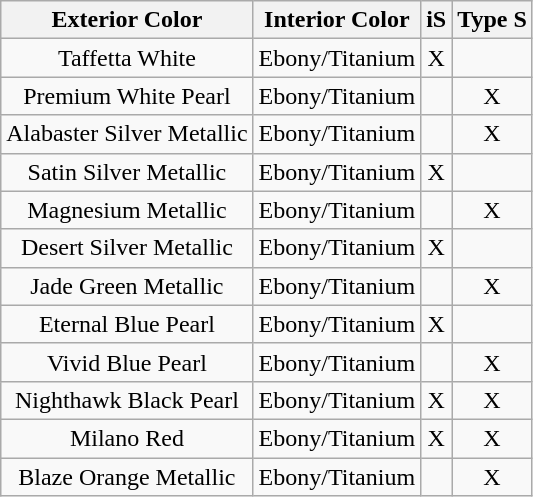<table class="wikitable" Style="text-align:center">
<tr>
<th>Exterior Color</th>
<th>Interior Color</th>
<th>iS</th>
<th>Type S</th>
</tr>
<tr>
<td>Taffetta White</td>
<td>Ebony/Titanium</td>
<td>X</td>
<td></td>
</tr>
<tr>
<td>Premium White Pearl</td>
<td>Ebony/Titanium</td>
<td></td>
<td>X</td>
</tr>
<tr>
<td>Alabaster Silver Metallic</td>
<td>Ebony/Titanium</td>
<td></td>
<td>X</td>
</tr>
<tr>
<td>Satin Silver Metallic</td>
<td>Ebony/Titanium</td>
<td>X</td>
<td></td>
</tr>
<tr>
<td>Magnesium Metallic</td>
<td>Ebony/Titanium</td>
<td></td>
<td>X</td>
</tr>
<tr>
<td>Desert Silver Metallic</td>
<td>Ebony/Titanium</td>
<td>X</td>
<td></td>
</tr>
<tr>
<td>Jade Green Metallic</td>
<td>Ebony/Titanium</td>
<td></td>
<td>X</td>
</tr>
<tr>
<td>Eternal Blue Pearl</td>
<td>Ebony/Titanium</td>
<td>X</td>
<td></td>
</tr>
<tr>
<td>Vivid Blue Pearl</td>
<td>Ebony/Titanium</td>
<td></td>
<td>X</td>
</tr>
<tr>
<td>Nighthawk Black Pearl</td>
<td>Ebony/Titanium</td>
<td>X</td>
<td>X</td>
</tr>
<tr>
<td>Milano Red</td>
<td>Ebony/Titanium</td>
<td>X</td>
<td>X</td>
</tr>
<tr>
<td>Blaze Orange Metallic</td>
<td>Ebony/Titanium</td>
<td></td>
<td>X</td>
</tr>
</table>
